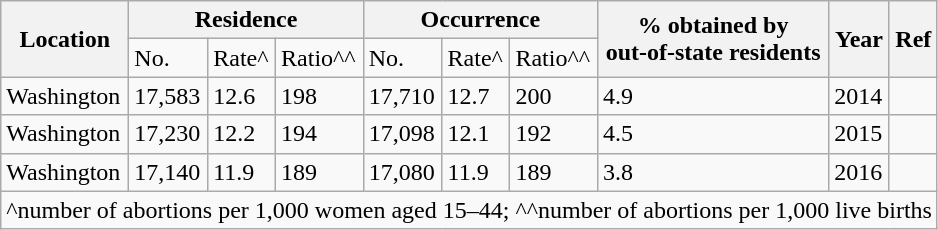<table class="wikitable">
<tr>
<th rowspan="2">Location</th>
<th colspan="3">Residence</th>
<th colspan="3">Occurrence</th>
<th rowspan="2">% obtained by<br>out-of-state residents</th>
<th rowspan="2">Year</th>
<th rowspan="2">Ref</th>
</tr>
<tr>
<td>No.</td>
<td>Rate^</td>
<td>Ratio^^</td>
<td>No.</td>
<td>Rate^</td>
<td>Ratio^^</td>
</tr>
<tr>
<td>Washington</td>
<td>17,583</td>
<td>12.6</td>
<td>198</td>
<td>17,710</td>
<td>12.7</td>
<td>200</td>
<td>4.9</td>
<td>2014</td>
<td></td>
</tr>
<tr>
<td>Washington</td>
<td>17,230</td>
<td>12.2</td>
<td>194</td>
<td>17,098</td>
<td>12.1</td>
<td>192</td>
<td>4.5</td>
<td>2015</td>
<td></td>
</tr>
<tr>
<td>Washington</td>
<td>17,140</td>
<td>11.9</td>
<td>189</td>
<td>17,080</td>
<td>11.9</td>
<td>189</td>
<td>3.8</td>
<td>2016</td>
<td></td>
</tr>
<tr>
<td colspan="10">^number of abortions per 1,000 women aged 15–44; ^^number of abortions per 1,000 live births</td>
</tr>
</table>
